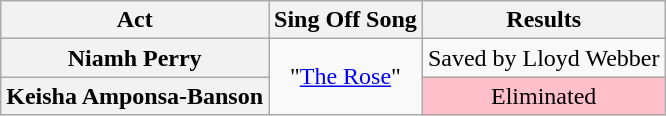<table class="wikitable plainrowheaders" style="text-align:center;">
<tr>
<th scope="col">Act</th>
<th scope="col">Sing Off Song</th>
<th scope="col">Results</th>
</tr>
<tr>
<th scope="row">Niamh Perry</th>
<td rowspan="2">"<a href='#'>The Rose</a>"</td>
<td>Saved by Lloyd Webber</td>
</tr>
<tr>
<th scope="row">Keisha Amponsa-Banson</th>
<td style="background:pink;">Eliminated</td>
</tr>
</table>
